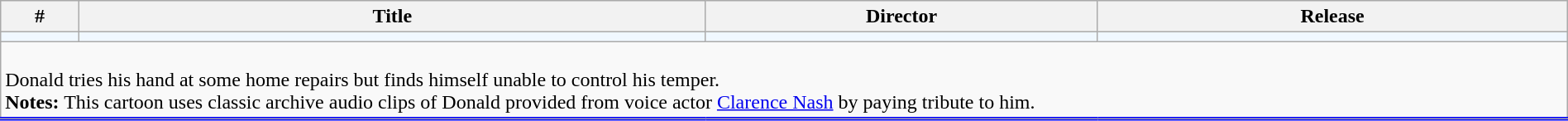<table class="wikitable sortable" width="100%">
<tr>
<th width="5%">#</th>
<th width="40%">Title</th>
<th width="25%" class="unsortable">Director</th>
<th width="30%">Release</th>
</tr>
<tr>
<td style="background-color: #F0F8FF"></td>
<td style="background-color: #F0F8FF"></td>
<td style="background-color: #F0F8FF"></td>
<td style="background-color: #F0F8FF"></td>
</tr>
<tr class="expand-child" style="border-bottom: 3px solid #0000FF;">
<td colspan="4"><br>Donald tries his hand at some home repairs but finds himself unable to control his temper.<br><strong>Notes:</strong> This cartoon uses classic archive audio clips of Donald provided from voice actor <a href='#'>Clarence Nash</a> by paying tribute to him.</td>
</tr>
<tr>
</tr>
</table>
